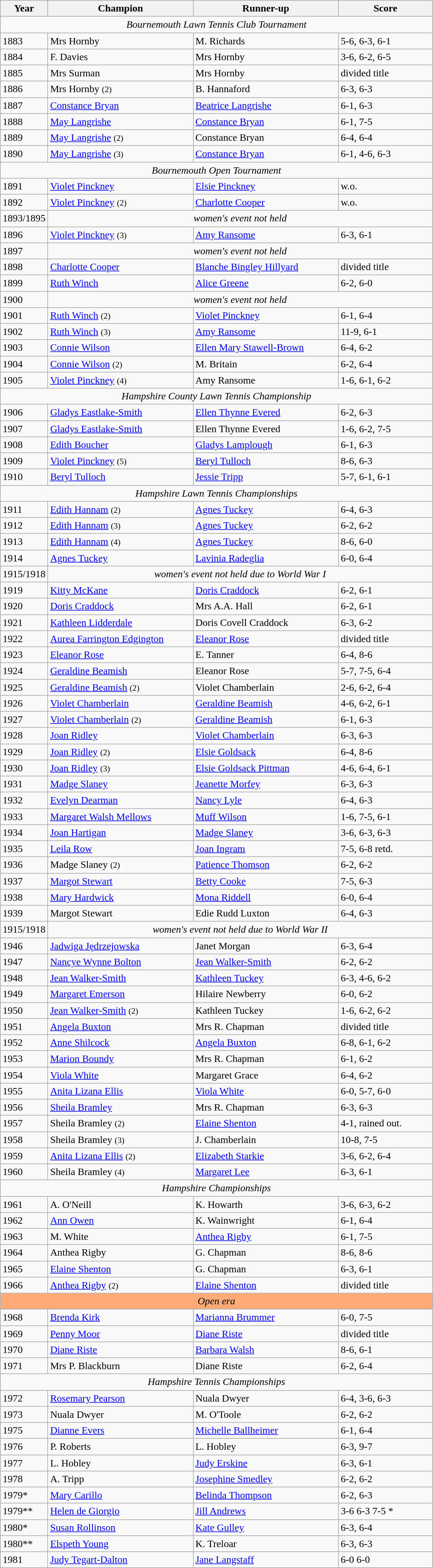<table class=wikitable style=font-size:98%>
<tr>
<th>Year</th>
<th width="220">Champion</th>
<th width="220">Runner-up</th>
<th width="140">Score</th>
</tr>
<tr>
<td colspan=4 align=center><em>Bournemouth Lawn Tennis Club Tournament</em></td>
</tr>
<tr>
<td>1883</td>
<td> Mrs Hornby</td>
<td> M. Richards</td>
<td>5-6, 6-3, 6-1</td>
</tr>
<tr>
<td>1884</td>
<td> F. Davies</td>
<td> Mrs Hornby</td>
<td>3-6, 6-2, 6-5</td>
</tr>
<tr>
<td>1885</td>
<td> Mrs Surman</td>
<td>  Mrs Hornby</td>
<td>divided title</td>
</tr>
<tr>
<td>1886</td>
<td> Mrs Hornby <small>(2)</small></td>
<td>  B. Hannaford</td>
<td>6-3, 6-3</td>
</tr>
<tr>
<td>1887</td>
<td> <a href='#'>Constance Bryan</a></td>
<td> <a href='#'>Beatrice Langrishe</a></td>
<td>6-1, 6-3</td>
</tr>
<tr>
<td>1888</td>
<td> <a href='#'>May Langrishe</a></td>
<td> <a href='#'>Constance Bryan</a></td>
<td>6-1, 7-5</td>
</tr>
<tr>
<td>1889</td>
<td> <a href='#'>May Langrishe</a> <small>(2)</small></td>
<td> Constance Bryan</td>
<td>6-4, 6-4</td>
</tr>
<tr>
<td>1890</td>
<td> <a href='#'>May Langrishe</a> <small>(3)</small></td>
<td> <a href='#'>Constance Bryan</a></td>
<td>6-1, 4-6, 6-3</td>
</tr>
<tr>
<td colspan=4 align=center><em>Bournemouth Open Tournament </em></td>
</tr>
<tr>
<td>1891</td>
<td> <a href='#'>Violet Pinckney</a></td>
<td> <a href='#'>Elsie Pinckney</a></td>
<td>w.o.</td>
</tr>
<tr>
<td>1892</td>
<td> <a href='#'>Violet Pinckney</a> <small>(2)</small></td>
<td> <a href='#'>Charlotte Cooper</a></td>
<td>w.o.</td>
</tr>
<tr>
<td>1893/1895</td>
<td colspan=3 align=center><em>women's event not held</em></td>
</tr>
<tr>
<td>1896</td>
<td> <a href='#'>Violet Pinckney</a> <small>(3)</small></td>
<td> <a href='#'>Amy Ransome</a></td>
<td>6-3, 6-1</td>
</tr>
<tr>
<td>1897</td>
<td colspan=3 align=center><em>women's event not held</em></td>
</tr>
<tr>
<td>1898</td>
<td> <a href='#'>Charlotte Cooper</a></td>
<td> <a href='#'>Blanche Bingley Hillyard</a></td>
<td>divided title</td>
</tr>
<tr>
<td>1899</td>
<td> <a href='#'>Ruth Winch</a></td>
<td> <a href='#'>Alice Greene</a></td>
<td>6-2, 6-0</td>
</tr>
<tr>
<td>1900</td>
<td colspan=3 align=center><em>women's event not held</em></td>
</tr>
<tr>
<td>1901</td>
<td> <a href='#'>Ruth Winch</a> <small>(2)</small></td>
<td> <a href='#'>Violet Pinckney</a></td>
<td>6-1, 6-4</td>
</tr>
<tr>
<td>1902</td>
<td> <a href='#'>Ruth Winch</a> <small>(3)</small></td>
<td> <a href='#'>Amy Ransome</a></td>
<td>11-9, 6-1</td>
</tr>
<tr>
<td>1903</td>
<td> <a href='#'>Connie Wilson</a></td>
<td> <a href='#'>Ellen Mary Stawell-Brown</a></td>
<td>6-4, 6-2</td>
</tr>
<tr>
<td>1904</td>
<td> <a href='#'>Connie Wilson</a> <small>(2)</small></td>
<td> M. Britain</td>
<td>6-2, 6-4</td>
</tr>
<tr>
<td>1905</td>
<td> <a href='#'>Violet Pinckney</a> <small>(4)</small></td>
<td> Amy Ransome</td>
<td>1-6, 6-1, 6-2</td>
</tr>
<tr>
<td colspan=4 align=center><em>Hampshire County Lawn Tennis Championship </em></td>
</tr>
<tr>
<td>1906</td>
<td> <a href='#'>Gladys Eastlake-Smith</a></td>
<td> <a href='#'>Ellen Thynne Evered</a></td>
<td>6-2, 6-3</td>
</tr>
<tr>
<td>1907</td>
<td> <a href='#'>Gladys Eastlake-Smith</a></td>
<td> Ellen Thynne Evered</td>
<td>1-6, 6-2, 7-5</td>
</tr>
<tr>
<td>1908</td>
<td>  <a href='#'>Edith Boucher</a></td>
<td> <a href='#'>Gladys Lamplough</a></td>
<td>6-1, 6-3</td>
</tr>
<tr>
<td>1909</td>
<td> <a href='#'>Violet Pinckney</a> <small>(5)</small></td>
<td> <a href='#'>Beryl Tulloch</a></td>
<td>8-6, 6-3</td>
</tr>
<tr>
<td>1910</td>
<td> <a href='#'>Beryl Tulloch</a></td>
<td> <a href='#'>Jessie Tripp</a></td>
<td>5-7, 6-1, 6-1</td>
</tr>
<tr>
<td colspan=4 align=center><em>Hampshire Lawn Tennis Championships </em></td>
</tr>
<tr>
<td>1911</td>
<td> <a href='#'>Edith Hannam</a> <small>(2)</small></td>
<td> <a href='#'>Agnes Tuckey</a></td>
<td>6-4, 6-3</td>
</tr>
<tr>
<td>1912</td>
<td> <a href='#'>Edith Hannam</a> <small>(3)</small></td>
<td> <a href='#'>Agnes Tuckey</a></td>
<td>6-2, 6-2</td>
</tr>
<tr>
<td>1913</td>
<td> <a href='#'>Edith Hannam</a> <small>(4)</small></td>
<td> <a href='#'>Agnes Tuckey</a></td>
<td>8-6, 6-0</td>
</tr>
<tr>
<td>1914</td>
<td> <a href='#'>Agnes Tuckey</a></td>
<td> <a href='#'>Lavinia Radeglia</a></td>
<td>6-0, 6-4</td>
</tr>
<tr>
<td>1915/1918</td>
<td colspan=3 align=center><em>women's event not held due to World War I</em></td>
</tr>
<tr>
<td>1919</td>
<td> <a href='#'>Kitty McKane</a></td>
<td> <a href='#'>Doris Craddock</a></td>
<td>6-2, 6-1</td>
</tr>
<tr>
<td>1920</td>
<td> <a href='#'>Doris Craddock</a></td>
<td> Mrs A.A. Hall</td>
<td>6-2, 6-1</td>
</tr>
<tr>
<td>1921</td>
<td> <a href='#'>Kathleen Lidderdale</a></td>
<td> Doris Covell Craddock</td>
<td>6-3, 6-2</td>
</tr>
<tr>
<td>1922</td>
<td> <a href='#'>Aurea Farrington Edgington</a></td>
<td> <a href='#'>Eleanor Rose</a></td>
<td>divided title</td>
</tr>
<tr>
<td>1923</td>
<td> <a href='#'>Eleanor Rose</a></td>
<td> E. Tanner</td>
<td>6-4, 8-6</td>
</tr>
<tr>
<td>1924</td>
<td> <a href='#'>Geraldine  Beamish</a></td>
<td> Eleanor Rose</td>
<td>5-7, 7-5, 6-4</td>
</tr>
<tr>
<td>1925</td>
<td> <a href='#'>Geraldine  Beamish</a> <small>(2)</small></td>
<td> Violet Chamberlain</td>
<td>2-6, 6-2, 6-4</td>
</tr>
<tr>
<td>1926</td>
<td> <a href='#'>Violet Chamberlain</a></td>
<td> <a href='#'>Geraldine  Beamish</a></td>
<td>4-6, 6-2, 6-1</td>
</tr>
<tr>
<td>1927</td>
<td> <a href='#'>Violet Chamberlain</a> <small>(2)</small></td>
<td> <a href='#'>Geraldine  Beamish</a></td>
<td>6-1, 6-3</td>
</tr>
<tr>
<td>1928</td>
<td> <a href='#'>Joan Ridley</a></td>
<td> <a href='#'>Violet Chamberlain</a></td>
<td>6-3, 6-3</td>
</tr>
<tr>
<td>1929</td>
<td> <a href='#'>Joan Ridley</a> <small>(2)</small></td>
<td> <a href='#'>Elsie Goldsack</a></td>
<td>6-4, 8-6</td>
</tr>
<tr>
<td>1930</td>
<td> <a href='#'>Joan Ridley</a> <small>(3)</small></td>
<td> <a href='#'>Elsie Goldsack Pittman</a></td>
<td>4-6, 6-4, 6-1</td>
</tr>
<tr>
<td>1931</td>
<td> <a href='#'>Madge Slaney</a></td>
<td> <a href='#'>Jeanette Morfey</a></td>
<td>6-3, 6-3</td>
</tr>
<tr>
<td>1932</td>
<td> <a href='#'>Evelyn Dearman</a></td>
<td> <a href='#'>Nancy Lyle</a></td>
<td>6-4, 6-3</td>
</tr>
<tr>
<td>1933</td>
<td> <a href='#'>Margaret Walsh Mellows</a></td>
<td> <a href='#'>Muff Wilson</a></td>
<td>1-6, 7-5, 6-1</td>
</tr>
<tr>
<td>1934</td>
<td> <a href='#'>Joan Hartigan</a></td>
<td> <a href='#'>Madge Slaney</a></td>
<td>3-6, 6-3, 6-3</td>
</tr>
<tr>
<td>1935</td>
<td> <a href='#'>Leila Row</a></td>
<td> <a href='#'>Joan Ingram</a></td>
<td>7-5, 6-8 retd.</td>
</tr>
<tr>
<td>1936</td>
<td> Madge Slaney <small>(2)</small></td>
<td> <a href='#'>Patience Thomson</a></td>
<td>6-2, 6-2</td>
</tr>
<tr>
<td>1937</td>
<td> <a href='#'>Margot Stewart</a></td>
<td> <a href='#'>Betty Cooke</a></td>
<td>7-5, 6-3</td>
</tr>
<tr>
<td>1938</td>
<td> <a href='#'>Mary Hardwick</a></td>
<td> <a href='#'>Mona Riddell</a></td>
<td>6-0, 6-4</td>
</tr>
<tr>
<td>1939</td>
<td> Margot Stewart</td>
<td> Edie Rudd Luxton</td>
<td>6-4, 6-3</td>
</tr>
<tr>
<td>1915/1918</td>
<td colspan=3 align=center><em>women's event not held due to World War II</em></td>
</tr>
<tr>
<td>1946</td>
<td> <a href='#'>Jadwiga Jędrzejowska</a></td>
<td> Janet Morgan</td>
<td>6-3, 6-4</td>
</tr>
<tr>
<td>1947</td>
<td> <a href='#'>Nancye Wynne Bolton</a></td>
<td> <a href='#'>Jean Walker-Smith</a></td>
<td>6-2, 6-2</td>
</tr>
<tr>
<td>1948</td>
<td> <a href='#'>Jean Walker-Smith</a></td>
<td> <a href='#'>Kathleen Tuckey</a></td>
<td>6-3, 4-6, 6-2</td>
</tr>
<tr>
<td>1949</td>
<td>  <a href='#'>Margaret Emerson</a></td>
<td> Hilaire Newberry</td>
<td>6-0, 6-2</td>
</tr>
<tr>
<td>1950</td>
<td> <a href='#'>Jean Walker-Smith</a> <small>(2)</small></td>
<td>Kathleen Tuckey</td>
<td>1-6, 6-2, 6-2</td>
</tr>
<tr>
<td>1951</td>
<td> <a href='#'>Angela Buxton</a></td>
<td> Mrs R. Chapman</td>
<td>divided title</td>
</tr>
<tr>
<td>1952</td>
<td> <a href='#'>Anne Shilcock</a></td>
<td> <a href='#'>Angela Buxton</a></td>
<td>6-8, 6-1, 6-2</td>
</tr>
<tr>
<td>1953</td>
<td> <a href='#'>Marion Boundy</a></td>
<td> Mrs R. Chapman</td>
<td>6-1, 6-2</td>
</tr>
<tr>
<td>1954</td>
<td> <a href='#'>Viola White</a></td>
<td> Margaret Grace</td>
<td>6-4, 6-2</td>
</tr>
<tr>
<td>1955</td>
<td> <a href='#'>Anita Lizana Ellis</a></td>
<td> <a href='#'>Viola White</a></td>
<td>6-0, 5-7, 6-0</td>
</tr>
<tr>
<td>1956</td>
<td> <a href='#'>Sheila Bramley</a></td>
<td> Mrs R. Chapman</td>
<td>6-3, 6-3</td>
</tr>
<tr>
<td>1957</td>
<td> Sheila Bramley <small>(2)</small></td>
<td> <a href='#'>Elaine Shenton</a></td>
<td>4-1, rained out.</td>
</tr>
<tr>
<td>1958</td>
<td> Sheila Bramley <small>(3)</small></td>
<td> J. Chamberlain</td>
<td>10-8, 7-5</td>
</tr>
<tr>
<td>1959</td>
<td> <a href='#'>Anita Lizana Ellis</a> <small>(2)</small></td>
<td> <a href='#'>Elizabeth Starkie</a></td>
<td>3-6, 6-2, 6-4</td>
</tr>
<tr>
<td>1960</td>
<td> Sheila Bramley <small>(4)</small></td>
<td> <a href='#'>Margaret Lee</a></td>
<td>6-3, 6-1</td>
</tr>
<tr>
<td colspan=4 align=center><em>Hampshire Championships</em></td>
</tr>
<tr>
<td>1961</td>
<td> A. O'Neill</td>
<td> K. Howarth</td>
<td>3-6, 6-3, 6-2</td>
</tr>
<tr>
<td>1962</td>
<td> <a href='#'>Ann Owen</a></td>
<td>K. Wainwright</td>
<td>6-1, 6-4</td>
</tr>
<tr>
<td>1963</td>
<td> M. White</td>
<td> <a href='#'>Anthea Rigby</a></td>
<td>6-1, 7-5</td>
</tr>
<tr>
<td>1964</td>
<td> Anthea Rigby</td>
<td> G. Chapman</td>
<td>8-6, 8-6</td>
</tr>
<tr>
<td>1965</td>
<td> <a href='#'>Elaine Shenton</a></td>
<td> G. Chapman</td>
<td>6-3, 6-1</td>
</tr>
<tr>
<td>1966</td>
<td> <a href='#'>Anthea Rigby</a> <small>(2)</small></td>
<td> <a href='#'>Elaine Shenton</a></td>
<td>divided title</td>
</tr>
<tr style=background-color:#ffaa77>
<td colspan=4 align=center><em>Open era </em></td>
</tr>
<tr>
<td>1968</td>
<td> <a href='#'>Brenda Kirk</a></td>
<td> <a href='#'>Marianna Brummer</a></td>
<td>6-0, 7-5</td>
</tr>
<tr>
<td>1969</td>
<td> <a href='#'>Penny Moor</a></td>
<td> <a href='#'>Diane Riste</a></td>
<td>divided title</td>
</tr>
<tr>
<td>1970</td>
<td> <a href='#'>Diane Riste</a></td>
<td> <a href='#'>Barbara Walsh</a></td>
<td>8-6, 6-1</td>
</tr>
<tr>
<td>1971</td>
<td> Mrs P. Blackburn</td>
<td> Diane Riste</td>
<td>6-2, 6-4</td>
</tr>
<tr>
<td colspan=4 align=center><em>Hampshire Tennis Championships</em></td>
</tr>
<tr>
<td>1972</td>
<td> <a href='#'>Rosemary Pearson</a></td>
<td> Nuala Dwyer</td>
<td>6-4, 3-6, 6-3</td>
</tr>
<tr>
<td>1973</td>
<td> Nuala Dwyer</td>
<td> M. O'Toole</td>
<td>6-2, 6-2</td>
</tr>
<tr>
<td>1975</td>
<td> <a href='#'>Dianne Evers</a></td>
<td> <a href='#'>Michelle Ballheimer</a></td>
<td>6-1, 6-4</td>
</tr>
<tr>
<td>1976</td>
<td> P. Roberts</td>
<td> L. Hobley</td>
<td>6-3, 9-7</td>
</tr>
<tr>
<td>1977</td>
<td> L. Hobley</td>
<td> <a href='#'>Judy Erskine</a></td>
<td>6-3, 6-1</td>
</tr>
<tr>
<td>1978</td>
<td> A. Tripp</td>
<td> <a href='#'>Josephine Smedley</a></td>
<td>6-2, 6-2</td>
</tr>
<tr>
<td>1979*</td>
<td> <a href='#'>Mary Carillo</a></td>
<td> <a href='#'>Belinda Thompson</a></td>
<td>6-2, 6-3</td>
</tr>
<tr>
<td>1979**</td>
<td> <a href='#'>Helen de Giorgio</a></td>
<td> <a href='#'>Jill Andrews</a></td>
<td>3-6 6-3 7-5 *</td>
</tr>
<tr>
<td>1980*</td>
<td> <a href='#'>Susan Rollinson</a></td>
<td> <a href='#'>Kate Gulley</a></td>
<td>6-3, 6-4</td>
</tr>
<tr>
<td>1980**</td>
<td> <a href='#'>Elspeth Young</a></td>
<td> K. Treloar</td>
<td>6-3, 6-3</td>
</tr>
<tr>
<td>1981</td>
<td> <a href='#'>Judy Tegart-Dalton</a></td>
<td> <a href='#'>Jane Langstaff</a></td>
<td>6-0 6-0</td>
</tr>
</table>
